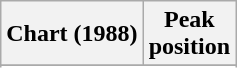<table class="wikitable sortable plainrowheaders">
<tr>
<th>Chart (1988)</th>
<th>Peak<br>position</th>
</tr>
<tr>
</tr>
<tr>
</tr>
<tr>
</tr>
</table>
